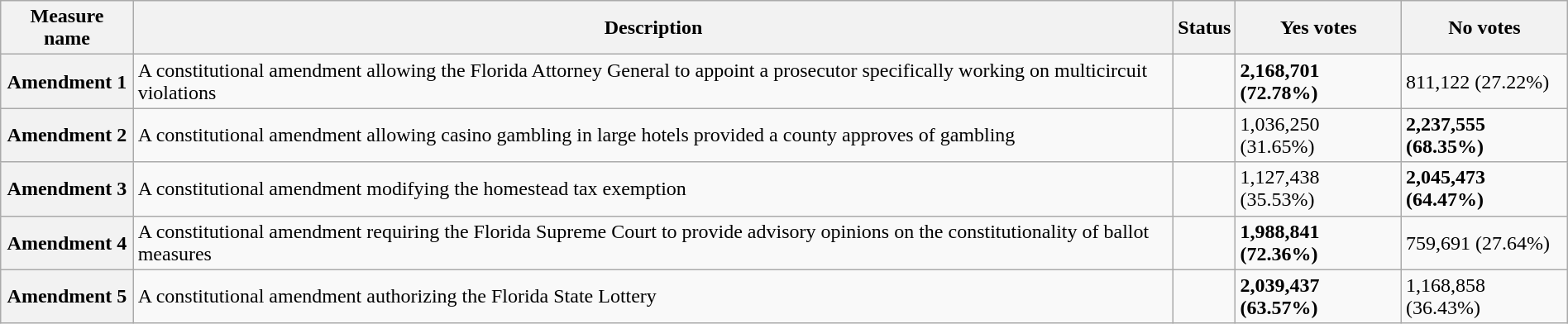<table class="wikitable sortable plainrowheaders" style="width:100%">
<tr>
<th scope="col">Measure name</th>
<th class="unsortable" scope="col">Description</th>
<th scope="col">Status</th>
<th scope="col">Yes votes</th>
<th scope="col">No votes</th>
</tr>
<tr>
<th scope="row">Amendment 1</th>
<td>A constitutional amendment allowing the Florida Attorney General to appoint a prosecutor specifically working on multicircuit violations</td>
<td></td>
<td><strong>2,168,701 (72.78%)</strong></td>
<td>811,122 (27.22%)</td>
</tr>
<tr>
<th scope="row">Amendment 2</th>
<td>A constitutional amendment allowing casino gambling in large hotels provided a county approves of gambling</td>
<td></td>
<td>1,036,250 (31.65%)</td>
<td><strong>2,237,555 (68.35%)</strong></td>
</tr>
<tr>
<th scope="row">Amendment 3</th>
<td>A constitutional amendment modifying the homestead tax exemption</td>
<td></td>
<td>1,127,438 (35.53%)</td>
<td><strong>2,045,473 (64.47%)</strong></td>
</tr>
<tr>
<th scope="row">Amendment 4</th>
<td>A constitutional amendment requiring the Florida Supreme Court to provide advisory opinions on the constitutionality of ballot measures</td>
<td></td>
<td><strong>1,988,841 (72.36%)</strong></td>
<td>759,691 (27.64%)</td>
</tr>
<tr>
<th scope="row">Amendment 5</th>
<td>A constitutional amendment authorizing the Florida State Lottery</td>
<td></td>
<td><strong>2,039,437 (63.57%)</strong></td>
<td>1,168,858 (36.43%)</td>
</tr>
</table>
